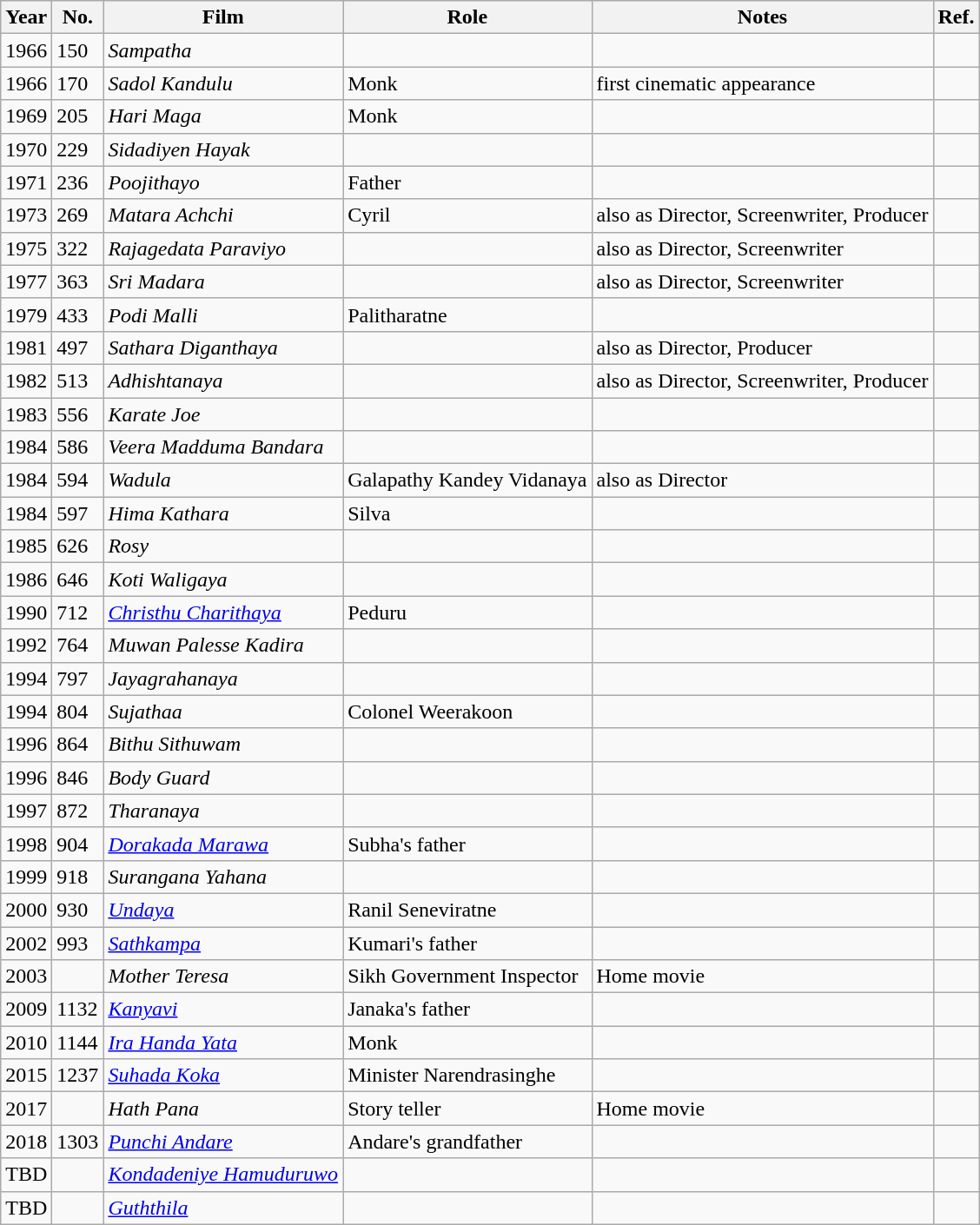<table class="wikitable">
<tr>
<th>Year</th>
<th>No.</th>
<th>Film</th>
<th>Role</th>
<th>Notes</th>
<th>Ref.</th>
</tr>
<tr>
<td>1966</td>
<td>150</td>
<td><em>Sampatha</em></td>
<td></td>
<td></td>
<td></td>
</tr>
<tr>
<td>1966</td>
<td>170</td>
<td><em>Sadol Kandulu</em></td>
<td>Monk</td>
<td>first cinematic appearance</td>
<td></td>
</tr>
<tr>
<td>1969</td>
<td>205</td>
<td><em>Hari Maga</em></td>
<td>Monk</td>
<td></td>
<td></td>
</tr>
<tr>
<td>1970</td>
<td>229</td>
<td><em>Sidadiyen Hayak</em></td>
<td></td>
<td></td>
<td></td>
</tr>
<tr>
<td>1971</td>
<td>236</td>
<td><em>Poojithayo</em></td>
<td>Father</td>
<td></td>
<td></td>
</tr>
<tr>
<td>1973</td>
<td>269</td>
<td><em>Matara Achchi</em></td>
<td>Cyril</td>
<td>also as Director, Screenwriter, Producer</td>
<td></td>
</tr>
<tr>
<td>1975</td>
<td>322</td>
<td><em>Rajagedata Paraviyo</em></td>
<td></td>
<td>also as Director, Screenwriter</td>
<td></td>
</tr>
<tr>
<td>1977</td>
<td>363</td>
<td><em>Sri Madara</em></td>
<td></td>
<td>also as Director, Screenwriter</td>
<td></td>
</tr>
<tr>
<td>1979</td>
<td>433</td>
<td><em>Podi Malli</em></td>
<td>Palitharatne</td>
<td></td>
<td></td>
</tr>
<tr>
<td>1981</td>
<td>497</td>
<td><em>Sathara Diganthaya</em></td>
<td></td>
<td>also as Director, Producer</td>
<td></td>
</tr>
<tr>
<td>1982</td>
<td>513</td>
<td><em>Adhishtanaya</em></td>
<td></td>
<td>also as Director, Screenwriter, Producer</td>
<td></td>
</tr>
<tr>
<td>1983</td>
<td>556</td>
<td><em>Karate Joe</em></td>
<td></td>
<td></td>
<td></td>
</tr>
<tr>
<td>1984</td>
<td>586</td>
<td><em>Veera Madduma Bandara</em></td>
<td></td>
<td></td>
<td></td>
</tr>
<tr>
<td>1984</td>
<td>594</td>
<td><em>Wadula</em></td>
<td>Galapathy Kandey Vidanaya</td>
<td>also as Director</td>
<td></td>
</tr>
<tr>
<td>1984</td>
<td>597</td>
<td><em>Hima Kathara</em></td>
<td>Silva</td>
<td></td>
<td></td>
</tr>
<tr>
<td>1985</td>
<td>626</td>
<td><em>Rosy</em></td>
<td></td>
<td></td>
<td></td>
</tr>
<tr>
<td>1986</td>
<td>646</td>
<td><em>Koti Waligaya</em></td>
<td></td>
<td></td>
<td></td>
</tr>
<tr>
<td>1990</td>
<td>712</td>
<td><em><a href='#'>Christhu Charithaya</a></em></td>
<td>Peduru</td>
<td></td>
<td></td>
</tr>
<tr>
<td>1992</td>
<td>764</td>
<td><em>Muwan Palesse Kadira</em></td>
<td></td>
<td></td>
<td></td>
</tr>
<tr>
<td>1994</td>
<td>797</td>
<td><em>Jayagrahanaya</em></td>
<td></td>
<td></td>
<td></td>
</tr>
<tr>
<td>1994</td>
<td>804</td>
<td><em>Sujathaa</em></td>
<td>Colonel Weerakoon</td>
<td></td>
<td></td>
</tr>
<tr>
<td>1996</td>
<td>864</td>
<td><em>Bithu Sithuwam</em></td>
<td></td>
<td></td>
<td></td>
</tr>
<tr>
<td>1996</td>
<td>846</td>
<td><em>Body Guard</em></td>
<td></td>
<td></td>
<td></td>
</tr>
<tr>
<td>1997</td>
<td>872</td>
<td><em>Tharanaya</em></td>
<td></td>
<td></td>
<td></td>
</tr>
<tr>
<td>1998</td>
<td>904</td>
<td><em><a href='#'>Dorakada Marawa</a></em></td>
<td>Subha's father</td>
<td></td>
<td></td>
</tr>
<tr>
<td>1999</td>
<td>918</td>
<td><em>Surangana Yahana</em></td>
<td></td>
<td></td>
<td></td>
</tr>
<tr>
<td>2000</td>
<td>930</td>
<td><em><a href='#'>Undaya</a></em></td>
<td>Ranil Seneviratne</td>
<td></td>
<td></td>
</tr>
<tr>
<td>2002</td>
<td>993</td>
<td><em><a href='#'>Sathkampa</a></em></td>
<td>Kumari's father</td>
<td></td>
<td></td>
</tr>
<tr>
<td>2003</td>
<td></td>
<td><em>Mother Teresa</em></td>
<td>Sikh Government Inspector</td>
<td>Home movie</td>
<td></td>
</tr>
<tr>
<td>2009</td>
<td>1132</td>
<td><em><a href='#'>Kanyavi</a></em></td>
<td>Janaka's father</td>
<td></td>
<td></td>
</tr>
<tr>
<td>2010</td>
<td>1144</td>
<td><em><a href='#'>Ira Handa Yata</a></em></td>
<td>Monk</td>
<td></td>
<td></td>
</tr>
<tr>
<td>2015</td>
<td>1237</td>
<td><em><a href='#'>Suhada Koka</a></em></td>
<td>Minister Narendrasinghe</td>
<td></td>
<td></td>
</tr>
<tr>
<td>2017</td>
<td></td>
<td><em>Hath Pana</em></td>
<td>Story teller</td>
<td>Home movie</td>
<td></td>
</tr>
<tr>
<td>2018</td>
<td>1303</td>
<td><em><a href='#'>Punchi Andare</a></em></td>
<td>Andare's grandfather</td>
<td></td>
<td></td>
</tr>
<tr>
<td>TBD</td>
<td></td>
<td><em><a href='#'>Kondadeniye Hamuduruwo</a></em></td>
<td></td>
<td></td>
<td></td>
</tr>
<tr>
<td>TBD</td>
<td></td>
<td><em><a href='#'>Guththila</a></em></td>
<td></td>
<td></td>
<td></td>
</tr>
</table>
